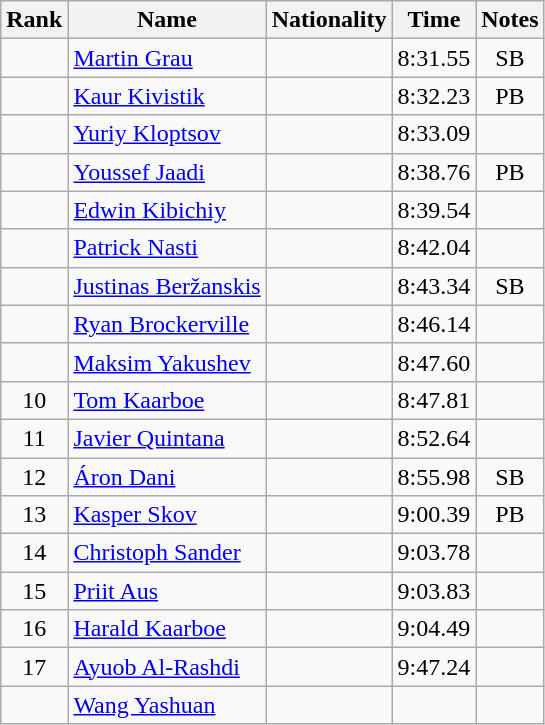<table class="wikitable sortable" style="text-align:center">
<tr>
<th>Rank</th>
<th>Name</th>
<th>Nationality</th>
<th>Time</th>
<th>Notes</th>
</tr>
<tr>
<td></td>
<td align=left><a href='#'>Martin Grau</a></td>
<td align=left></td>
<td>8:31.55</td>
<td>SB</td>
</tr>
<tr>
<td></td>
<td align=left><a href='#'>Kaur Kivistik</a></td>
<td align=left></td>
<td>8:32.23</td>
<td>PB</td>
</tr>
<tr>
<td></td>
<td align=left><a href='#'>Yuriy Kloptsov</a></td>
<td align=left></td>
<td>8:33.09</td>
<td></td>
</tr>
<tr>
<td></td>
<td align=left><a href='#'>Youssef Jaadi</a></td>
<td align=left></td>
<td>8:38.76</td>
<td>PB</td>
</tr>
<tr>
<td></td>
<td align=left><a href='#'>Edwin Kibichiy</a></td>
<td align=left></td>
<td>8:39.54</td>
<td></td>
</tr>
<tr>
<td></td>
<td align=left><a href='#'>Patrick Nasti</a></td>
<td align=left></td>
<td>8:42.04</td>
<td></td>
</tr>
<tr>
<td></td>
<td align=left><a href='#'>Justinas Beržanskis</a></td>
<td align=left></td>
<td>8:43.34</td>
<td>SB</td>
</tr>
<tr>
<td></td>
<td align=left><a href='#'>Ryan Brockerville</a></td>
<td align=left></td>
<td>8:46.14</td>
<td></td>
</tr>
<tr>
<td></td>
<td align=left><a href='#'>Maksim Yakushev</a></td>
<td align=left></td>
<td>8:47.60</td>
<td></td>
</tr>
<tr>
<td>10</td>
<td align=left><a href='#'>Tom Kaarboe</a></td>
<td align=left></td>
<td>8:47.81</td>
<td></td>
</tr>
<tr>
<td>11</td>
<td align=left><a href='#'>Javier Quintana</a></td>
<td align=left></td>
<td>8:52.64</td>
<td></td>
</tr>
<tr>
<td>12</td>
<td align=left><a href='#'>Áron Dani</a></td>
<td align=left></td>
<td>8:55.98</td>
<td>SB</td>
</tr>
<tr>
<td>13</td>
<td align=left><a href='#'>Kasper Skov</a></td>
<td align=left></td>
<td>9:00.39</td>
<td>PB</td>
</tr>
<tr>
<td>14</td>
<td align=left><a href='#'>Christoph Sander</a></td>
<td align=left></td>
<td>9:03.78</td>
<td></td>
</tr>
<tr>
<td>15</td>
<td align=left><a href='#'>Priit Aus</a></td>
<td align=left></td>
<td>9:03.83</td>
<td></td>
</tr>
<tr>
<td>16</td>
<td align=left><a href='#'>Harald Kaarboe</a></td>
<td align=left></td>
<td>9:04.49</td>
<td></td>
</tr>
<tr>
<td>17</td>
<td align=left><a href='#'>Ayuob Al-Rashdi</a></td>
<td align=left></td>
<td>9:47.24</td>
<td></td>
</tr>
<tr>
<td></td>
<td align=left><a href='#'>Wang Yashuan</a></td>
<td align=left></td>
<td></td>
<td></td>
</tr>
</table>
